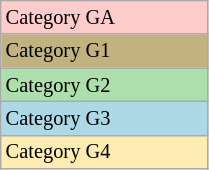<table class="wikitable" style="font-size:85%;" width=11%>
<tr bgcolor=#ffcccc>
<td>Category GA</td>
</tr>
<tr bgcolor=#C2B280>
<td>Category G1</td>
</tr>
<tr bgcolor="#ADDFAD">
<td>Category G2</td>
</tr>
<tr bgcolor="lightblue">
<td>Category G3</td>
</tr>
<tr bgcolor=#ffecb2>
<td>Category G4</td>
</tr>
</table>
